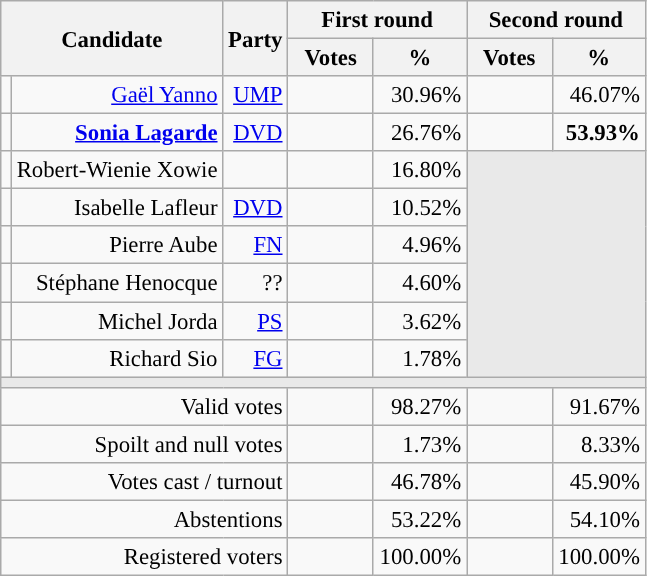<table class="wikitable" style="text-align:right;font-size:95%;">
<tr>
<th rowspan=2 colspan=2>Candidate</th>
<th rowspan=2 colspan=1>Party</th>
<th colspan=2>First round</th>
<th colspan=2>Second round</th>
</tr>
<tr>
<th style="width:50px;">Votes</th>
<th style="width:55px;">%</th>
<th style="width:50px;">Votes</th>
<th style="width:55px;">%</th>
</tr>
<tr>
<td style="color:inherit;background-color:"></td>
<td><a href='#'>Gaël Yanno</a></td>
<td><a href='#'>UMP</a></td>
<td></td>
<td>30.96%</td>
<td></td>
<td>46.07%</td>
</tr>
<tr>
<td style="color:inherit;background-color:"></td>
<td><strong><a href='#'>Sonia Lagarde</a></strong></td>
<td><a href='#'>DVD</a></td>
<td></td>
<td>26.76%</td>
<td><strong></strong></td>
<td><strong>53.93%</strong></td>
</tr>
<tr>
<td style="background-color:;"></td>
<td>Robert-Wienie Xowie</td>
<td></td>
<td></td>
<td>16.80%</td>
<td colspan=7 rowspan=6 style="background-color:#E9E9E9;"></td>
</tr>
<tr>
<td style="color:inherit;background-color:"></td>
<td>Isabelle Lafleur</td>
<td><a href='#'>DVD</a></td>
<td></td>
<td>10.52%</td>
</tr>
<tr>
<td style="color:inherit;background-color:"></td>
<td>Pierre Aube</td>
<td><a href='#'>FN</a></td>
<td></td>
<td>4.96%</td>
</tr>
<tr>
<td style="background-color:;"></td>
<td>Stéphane Henocque</td>
<td>??</td>
<td></td>
<td>4.60%</td>
</tr>
<tr>
<td style="color:inherit;background-color:"></td>
<td>Michel Jorda</td>
<td><a href='#'>PS</a></td>
<td></td>
<td>3.62%</td>
</tr>
<tr>
<td style="color:inherit;background-color:"></td>
<td>Richard Sio</td>
<td><a href='#'>FG</a></td>
<td></td>
<td>1.78%</td>
</tr>
<tr>
<td colspan=7 style="background-color:#E9E9E9;"></td>
</tr>
<tr>
<td colspan=3>Valid votes</td>
<td></td>
<td>98.27%</td>
<td></td>
<td>91.67%</td>
</tr>
<tr>
<td colspan=3>Spoilt and null votes</td>
<td></td>
<td>1.73%</td>
<td></td>
<td>8.33%</td>
</tr>
<tr>
<td colspan=3>Votes cast / turnout</td>
<td></td>
<td>46.78%</td>
<td></td>
<td>45.90%</td>
</tr>
<tr>
<td colspan=3>Abstentions</td>
<td></td>
<td>53.22%</td>
<td></td>
<td>54.10%</td>
</tr>
<tr>
<td colspan=3>Registered voters</td>
<td></td>
<td>100.00%</td>
<td></td>
<td>100.00%</td>
</tr>
</table>
